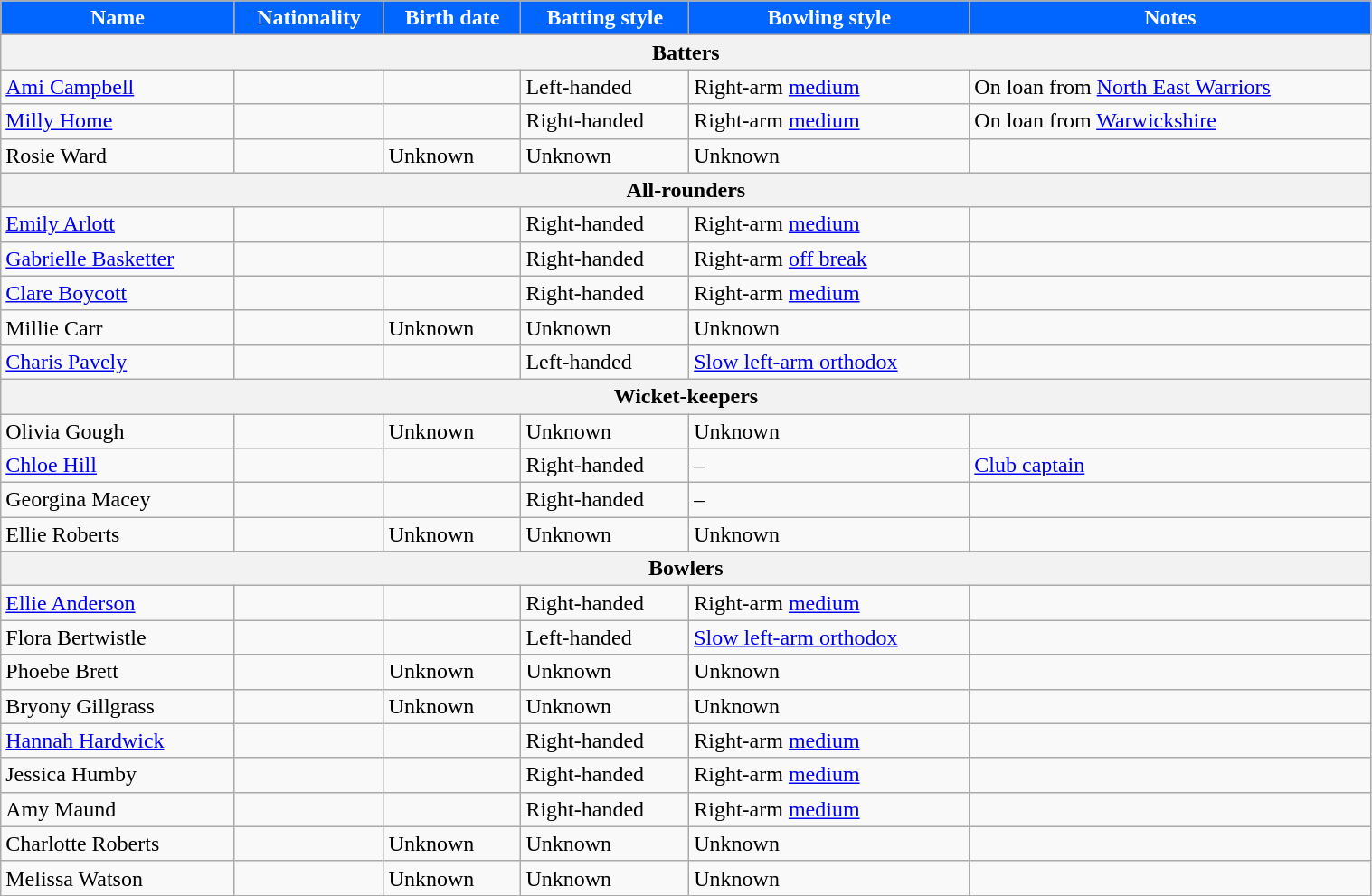<table class="wikitable"  style="width:80%;">
<tr>
<th style="background:#06F; color:white">Name</th>
<th style="background:#06F; color:white">Nationality</th>
<th style="background:#06F; color:white">Birth date</th>
<th style="background:#06F; color:white">Batting style</th>
<th style="background:#06F; color:white">Bowling style</th>
<th style="background:#06F; color:white">Notes</th>
</tr>
<tr>
<th colspan="6">Batters</th>
</tr>
<tr>
<td><a href='#'>Ami Campbell</a></td>
<td style="text-align:center"></td>
<td></td>
<td>Left-handed</td>
<td>Right-arm <a href='#'>medium</a></td>
<td>On loan from <a href='#'>North East Warriors</a></td>
</tr>
<tr>
<td><a href='#'>Milly Home</a></td>
<td style="text-align:center"></td>
<td></td>
<td>Right-handed</td>
<td>Right-arm <a href='#'>medium</a></td>
<td>On loan from <a href='#'>Warwickshire</a></td>
</tr>
<tr>
<td>Rosie Ward</td>
<td style="text-align:center"></td>
<td>Unknown</td>
<td>Unknown</td>
<td>Unknown</td>
<td></td>
</tr>
<tr>
<th colspan="6">All-rounders</th>
</tr>
<tr>
<td><a href='#'>Emily Arlott</a></td>
<td style="text-align:center"></td>
<td></td>
<td>Right-handed</td>
<td>Right-arm <a href='#'>medium</a></td>
<td></td>
</tr>
<tr>
<td><a href='#'>Gabrielle Basketter</a></td>
<td style="text-align:center"></td>
<td></td>
<td>Right-handed</td>
<td>Right-arm <a href='#'>off break</a></td>
<td></td>
</tr>
<tr>
<td><a href='#'>Clare Boycott</a></td>
<td style="text-align:center"></td>
<td></td>
<td>Right-handed</td>
<td>Right-arm <a href='#'>medium</a></td>
<td></td>
</tr>
<tr>
<td>Millie Carr</td>
<td style="text-align:center"></td>
<td>Unknown</td>
<td>Unknown</td>
<td>Unknown</td>
<td></td>
</tr>
<tr>
<td><a href='#'>Charis Pavely</a> </td>
<td style="text-align:center"></td>
<td></td>
<td>Left-handed</td>
<td><a href='#'>Slow left-arm orthodox</a></td>
<td></td>
</tr>
<tr>
<th colspan="6">Wicket-keepers</th>
</tr>
<tr>
<td>Olivia Gough</td>
<td style="text-align:center"></td>
<td>Unknown</td>
<td>Unknown</td>
<td>Unknown</td>
<td></td>
</tr>
<tr>
<td><a href='#'>Chloe Hill</a></td>
<td style="text-align:center"></td>
<td></td>
<td>Right-handed</td>
<td>–</td>
<td><a href='#'>Club captain</a></td>
</tr>
<tr>
<td>Georgina Macey</td>
<td style="text-align:center"></td>
<td></td>
<td>Right-handed</td>
<td>–</td>
<td></td>
</tr>
<tr>
<td>Ellie Roberts</td>
<td style="text-align:center"></td>
<td>Unknown</td>
<td>Unknown</td>
<td>Unknown</td>
<td></td>
</tr>
<tr>
<th colspan="6">Bowlers</th>
</tr>
<tr>
<td><a href='#'>Ellie Anderson</a></td>
<td style="text-align:center"></td>
<td></td>
<td>Right-handed</td>
<td>Right-arm <a href='#'>medium</a></td>
<td></td>
</tr>
<tr>
<td>Flora Bertwistle</td>
<td style="text-align:center"></td>
<td></td>
<td>Left-handed</td>
<td><a href='#'>Slow left-arm orthodox</a></td>
<td></td>
</tr>
<tr>
<td>Phoebe Brett</td>
<td style="text-align:center"></td>
<td>Unknown</td>
<td>Unknown</td>
<td>Unknown</td>
<td></td>
</tr>
<tr>
<td>Bryony Gillgrass</td>
<td style="text-align:center"></td>
<td>Unknown</td>
<td>Unknown</td>
<td>Unknown</td>
<td></td>
</tr>
<tr>
<td><a href='#'>Hannah Hardwick</a></td>
<td style="text-align:center"></td>
<td></td>
<td>Right-handed</td>
<td>Right-arm <a href='#'>medium</a></td>
<td></td>
</tr>
<tr>
<td>Jessica Humby</td>
<td style="text-align:center"></td>
<td></td>
<td>Right-handed</td>
<td>Right-arm <a href='#'>medium</a></td>
<td></td>
</tr>
<tr>
<td>Amy Maund</td>
<td style="text-align:center"></td>
<td></td>
<td>Right-handed</td>
<td>Right-arm <a href='#'>medium</a></td>
<td></td>
</tr>
<tr>
<td>Charlotte Roberts</td>
<td style="text-align:center"></td>
<td>Unknown</td>
<td>Unknown</td>
<td>Unknown</td>
<td></td>
</tr>
<tr>
<td>Melissa Watson</td>
<td style="text-align:center"></td>
<td>Unknown</td>
<td>Unknown</td>
<td>Unknown</td>
<td></td>
</tr>
</table>
